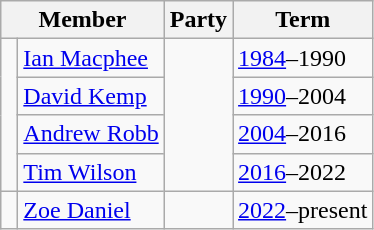<table class="wikitable">
<tr>
<th colspan="2">Member</th>
<th>Party</th>
<th>Term</th>
</tr>
<tr>
<td rowspan=4 > </td>
<td><a href='#'>Ian Macphee</a></td>
<td rowspan=4></td>
<td><a href='#'>1984</a>–1990</td>
</tr>
<tr>
<td><a href='#'>David Kemp</a></td>
<td><a href='#'>1990</a>–2004</td>
</tr>
<tr>
<td><a href='#'>Andrew Robb</a></td>
<td><a href='#'>2004</a>–2016</td>
</tr>
<tr>
<td><a href='#'>Tim Wilson</a></td>
<td><a href='#'>2016</a>–2022</td>
</tr>
<tr>
<td> </td>
<td><a href='#'>Zoe Daniel</a></td>
<td></td>
<td><a href='#'>2022</a>–present</td>
</tr>
</table>
